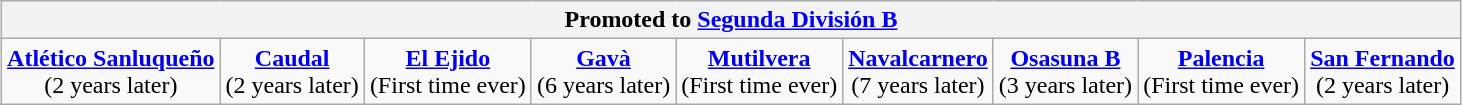<table class="wikitable" style="text-align: center; margin: 0 auto;">
<tr>
<th colspan="9">Promoted to <a href='#'>Segunda División B</a></th>
</tr>
<tr>
<td><strong><a href='#'>Atlético Sanluqueño</a></strong><br>(2 years later)</td>
<td><strong><a href='#'>Caudal</a></strong><br>(2 years later)</td>
<td><strong><a href='#'>El Ejido</a></strong><br>(First time ever)</td>
<td><strong><a href='#'>Gavà</a></strong><br>(6 years later)</td>
<td><strong><a href='#'>Mutilvera</a></strong><br>(First time ever)</td>
<td><strong><a href='#'>Navalcarnero</a></strong><br>(7 years later)</td>
<td><strong><a href='#'>Osasuna B</a></strong><br>(3 years later)</td>
<td><strong><a href='#'>Palencia</a></strong><br>(First time ever)</td>
<td><strong><a href='#'>San Fernando</a></strong><br>(2 years later)</td>
</tr>
</table>
